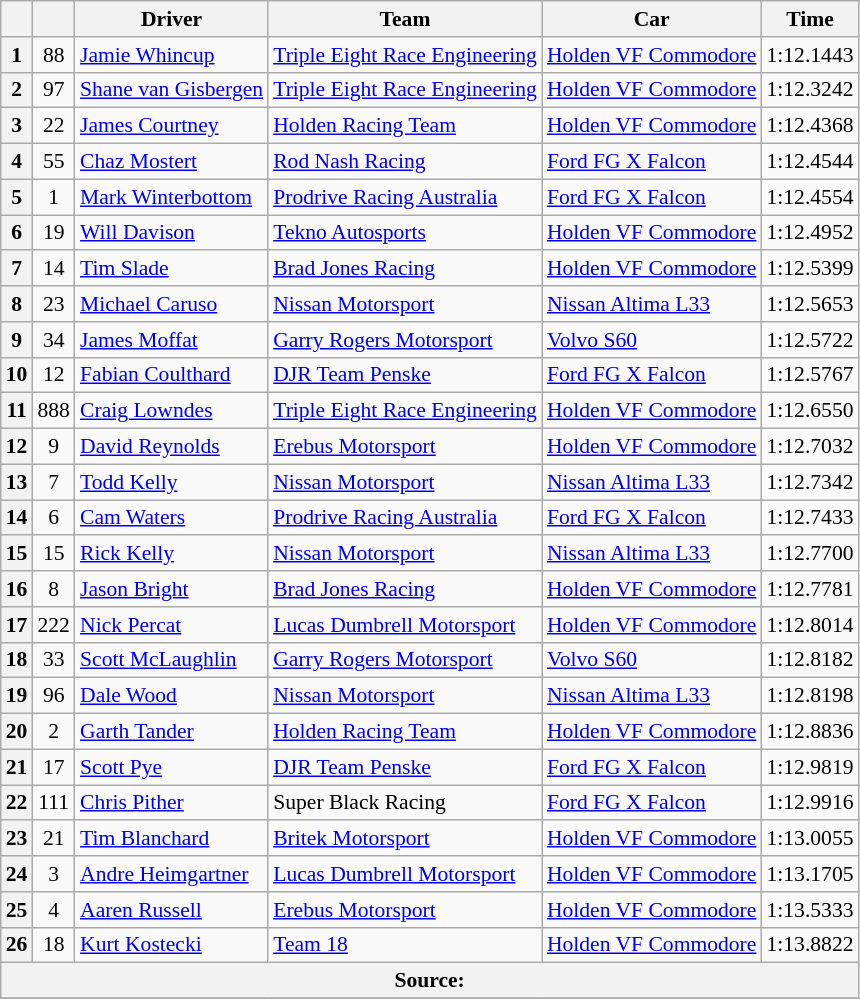<table class="wikitable" style="font-size: 90%">
<tr>
<th></th>
<th></th>
<th>Driver</th>
<th>Team</th>
<th>Car</th>
<th>Time</th>
</tr>
<tr>
<th>1</th>
<td align="center">88</td>
<td> <a href='#'>Jamie Whincup</a></td>
<td><a href='#'>Triple Eight Race Engineering</a></td>
<td><a href='#'>Holden VF Commodore</a></td>
<td>1:12.1443</td>
</tr>
<tr>
<th>2</th>
<td align="center">97</td>
<td> <a href='#'>Shane van Gisbergen</a></td>
<td><a href='#'>Triple Eight Race Engineering</a></td>
<td><a href='#'>Holden VF Commodore</a></td>
<td>1:12.3242</td>
</tr>
<tr>
<th>3</th>
<td align="center">22</td>
<td> <a href='#'>James Courtney</a></td>
<td><a href='#'>Holden Racing Team</a></td>
<td><a href='#'>Holden VF Commodore</a></td>
<td>1:12.4368</td>
</tr>
<tr>
<th>4</th>
<td align="center">55</td>
<td> <a href='#'>Chaz Mostert</a></td>
<td><a href='#'>Rod Nash Racing</a></td>
<td><a href='#'>Ford FG X Falcon</a></td>
<td>1:12.4544</td>
</tr>
<tr>
<th>5</th>
<td align="center">1</td>
<td> <a href='#'>Mark Winterbottom</a></td>
<td><a href='#'>Prodrive Racing Australia</a></td>
<td><a href='#'>Ford FG X Falcon</a></td>
<td>1:12.4554</td>
</tr>
<tr>
<th>6</th>
<td align="center">19</td>
<td> <a href='#'>Will Davison</a></td>
<td><a href='#'>Tekno Autosports</a></td>
<td><a href='#'>Holden VF Commodore</a></td>
<td>1:12.4952</td>
</tr>
<tr>
<th>7</th>
<td align="center">14</td>
<td> <a href='#'>Tim Slade</a></td>
<td><a href='#'>Brad Jones Racing</a></td>
<td><a href='#'>Holden VF Commodore</a></td>
<td>1:12.5399</td>
</tr>
<tr>
<th>8</th>
<td align="center">23</td>
<td> <a href='#'>Michael Caruso</a></td>
<td><a href='#'>Nissan Motorsport</a></td>
<td><a href='#'>Nissan Altima L33</a></td>
<td>1:12.5653</td>
</tr>
<tr>
<th>9</th>
<td align="center">34</td>
<td> <a href='#'>James Moffat</a></td>
<td><a href='#'>Garry Rogers Motorsport</a></td>
<td><a href='#'>Volvo S60</a></td>
<td>1:12.5722</td>
</tr>
<tr>
<th>10</th>
<td align="center">12</td>
<td> <a href='#'>Fabian Coulthard</a></td>
<td><a href='#'>DJR Team Penske</a></td>
<td><a href='#'>Ford FG X Falcon</a></td>
<td>1:12.5767</td>
</tr>
<tr>
<th>11</th>
<td align="center">888</td>
<td> <a href='#'>Craig Lowndes</a></td>
<td><a href='#'>Triple Eight Race Engineering</a></td>
<td><a href='#'>Holden VF Commodore</a></td>
<td>1:12.6550</td>
</tr>
<tr>
<th>12</th>
<td align="center">9</td>
<td> <a href='#'>David Reynolds</a></td>
<td><a href='#'>Erebus Motorsport</a></td>
<td><a href='#'>Holden VF Commodore</a></td>
<td>1:12.7032</td>
</tr>
<tr>
<th>13</th>
<td align="center">7</td>
<td> <a href='#'>Todd Kelly</a></td>
<td><a href='#'>Nissan Motorsport</a></td>
<td><a href='#'>Nissan Altima L33</a></td>
<td>1:12.7342</td>
</tr>
<tr>
<th>14</th>
<td align="center">6</td>
<td> <a href='#'>Cam Waters</a></td>
<td><a href='#'>Prodrive Racing Australia</a></td>
<td><a href='#'>Ford FG X Falcon</a></td>
<td>1:12.7433</td>
</tr>
<tr>
<th>15</th>
<td align="center">15</td>
<td> <a href='#'>Rick Kelly</a></td>
<td><a href='#'>Nissan Motorsport</a></td>
<td><a href='#'>Nissan Altima L33</a></td>
<td>1:12.7700</td>
</tr>
<tr>
<th>16</th>
<td align="center">8</td>
<td> <a href='#'>Jason Bright</a></td>
<td><a href='#'>Brad Jones Racing</a></td>
<td><a href='#'>Holden VF Commodore</a></td>
<td>1:12.7781</td>
</tr>
<tr>
<th>17</th>
<td align="center">222</td>
<td> <a href='#'>Nick Percat</a></td>
<td><a href='#'>Lucas Dumbrell Motorsport</a></td>
<td><a href='#'>Holden VF Commodore</a></td>
<td>1:12.8014</td>
</tr>
<tr>
<th>18</th>
<td align="center">33</td>
<td> <a href='#'>Scott McLaughlin</a></td>
<td><a href='#'>Garry Rogers Motorsport</a></td>
<td><a href='#'>Volvo S60</a></td>
<td>1:12.8182</td>
</tr>
<tr>
<th>19</th>
<td align="center">96</td>
<td> <a href='#'>Dale Wood</a></td>
<td><a href='#'>Nissan Motorsport</a></td>
<td><a href='#'>Nissan Altima L33</a></td>
<td>1:12.8198</td>
</tr>
<tr>
<th>20</th>
<td align="center">2</td>
<td> <a href='#'>Garth Tander</a></td>
<td><a href='#'>Holden Racing Team</a></td>
<td><a href='#'>Holden VF Commodore</a></td>
<td>1:12.8836</td>
</tr>
<tr>
<th>21</th>
<td align="center">17</td>
<td> <a href='#'>Scott Pye</a></td>
<td><a href='#'>DJR Team Penske</a></td>
<td><a href='#'>Ford FG X Falcon</a></td>
<td>1:12.9819</td>
</tr>
<tr>
<th>22</th>
<td align="center">111</td>
<td> <a href='#'>Chris Pither</a></td>
<td>Super Black Racing</td>
<td><a href='#'>Ford FG X Falcon</a></td>
<td>1:12.9916</td>
</tr>
<tr>
<th>23</th>
<td align="center">21</td>
<td> <a href='#'>Tim Blanchard</a></td>
<td><a href='#'>Britek Motorsport</a></td>
<td><a href='#'>Holden VF Commodore</a></td>
<td>1:13.0055</td>
</tr>
<tr>
<th>24</th>
<td align="center">3</td>
<td> <a href='#'>Andre Heimgartner</a></td>
<td><a href='#'>Lucas Dumbrell Motorsport</a></td>
<td><a href='#'>Holden VF Commodore</a></td>
<td>1:13.1705</td>
</tr>
<tr>
<th>25</th>
<td align="center">4</td>
<td> <a href='#'>Aaren Russell</a></td>
<td><a href='#'>Erebus Motorsport</a></td>
<td><a href='#'>Holden VF Commodore</a></td>
<td>1:13.5333</td>
</tr>
<tr>
<th>26</th>
<td align="center">18</td>
<td> <a href='#'>Kurt Kostecki</a></td>
<td><a href='#'>Team 18</a></td>
<td><a href='#'>Holden VF Commodore</a></td>
<td>1:13.8822</td>
</tr>
<tr>
<th colspan="6">Source:</th>
</tr>
<tr>
</tr>
</table>
